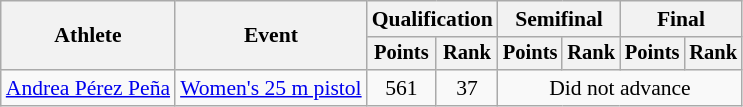<table class="wikitable" style="font-size:90%">
<tr>
<th rowspan="2">Athlete</th>
<th rowspan="2">Event</th>
<th colspan=2>Qualification</th>
<th colspan=2>Semifinal</th>
<th colspan=2>Final</th>
</tr>
<tr style="font-size:95%">
<th>Points</th>
<th>Rank</th>
<th>Points</th>
<th>Rank</th>
<th>Points</th>
<th>Rank</th>
</tr>
<tr align=center>
<td align=left><a href='#'>Andrea Pérez Peña</a></td>
<td align=left><a href='#'>Women's 25 m pistol</a></td>
<td>561</td>
<td>37</td>
<td colspan=4>Did not advance</td>
</tr>
</table>
